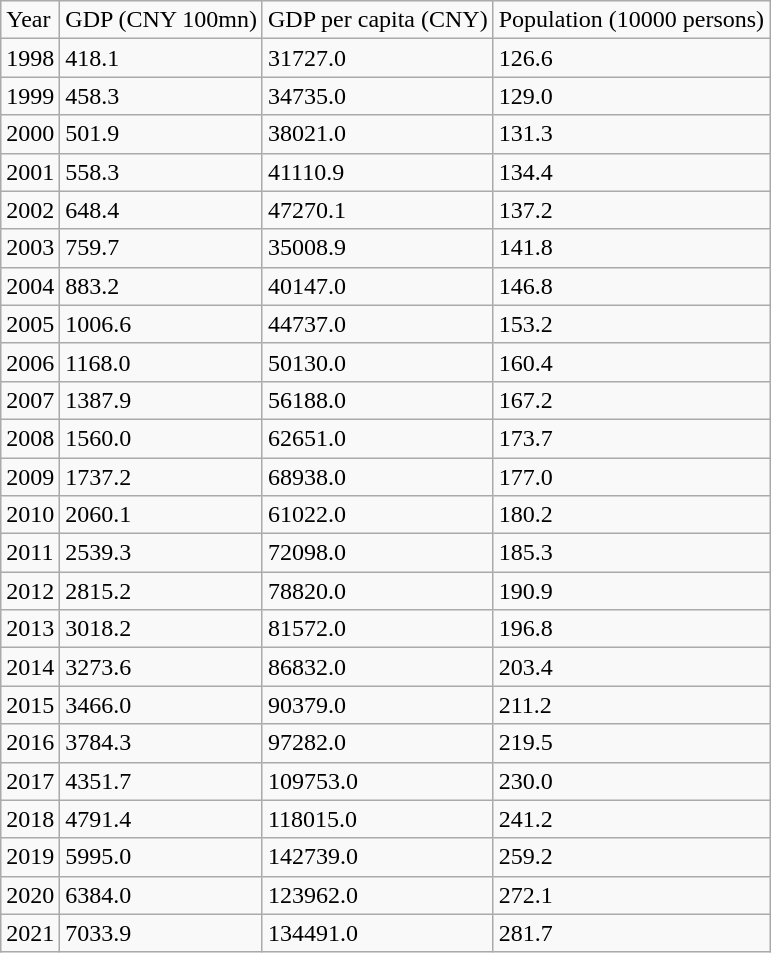<table class="wikitable">
<tr>
<td>Year</td>
<td>GDP (CNY 100mn)</td>
<td>GDP per capita (CNY)</td>
<td>Population (10000 persons)</td>
</tr>
<tr>
<td>1998</td>
<td>418.1</td>
<td>31727.0</td>
<td>126.6</td>
</tr>
<tr>
<td>1999</td>
<td>458.3</td>
<td>34735.0</td>
<td>129.0</td>
</tr>
<tr>
<td>2000</td>
<td>501.9</td>
<td>38021.0</td>
<td>131.3</td>
</tr>
<tr>
<td>2001</td>
<td>558.3</td>
<td>41110.9</td>
<td>134.4</td>
</tr>
<tr>
<td>2002</td>
<td>648.4</td>
<td>47270.1</td>
<td>137.2</td>
</tr>
<tr>
<td>2003</td>
<td>759.7</td>
<td>35008.9</td>
<td>141.8</td>
</tr>
<tr>
<td>2004</td>
<td>883.2</td>
<td>40147.0</td>
<td>146.8</td>
</tr>
<tr>
<td>2005</td>
<td>1006.6</td>
<td>44737.0</td>
<td>153.2</td>
</tr>
<tr>
<td>2006</td>
<td>1168.0</td>
<td>50130.0</td>
<td>160.4</td>
</tr>
<tr>
<td>2007</td>
<td>1387.9</td>
<td>56188.0</td>
<td>167.2</td>
</tr>
<tr>
<td>2008</td>
<td>1560.0</td>
<td>62651.0</td>
<td>173.7</td>
</tr>
<tr>
<td>2009</td>
<td>1737.2</td>
<td>68938.0</td>
<td>177.0</td>
</tr>
<tr>
<td>2010</td>
<td>2060.1</td>
<td>61022.0</td>
<td>180.2</td>
</tr>
<tr>
<td>2011</td>
<td>2539.3</td>
<td>72098.0</td>
<td>185.3</td>
</tr>
<tr>
<td>2012</td>
<td>2815.2</td>
<td>78820.0</td>
<td>190.9</td>
</tr>
<tr>
<td>2013</td>
<td>3018.2</td>
<td>81572.0</td>
<td>196.8</td>
</tr>
<tr>
<td>2014</td>
<td>3273.6</td>
<td>86832.0</td>
<td>203.4</td>
</tr>
<tr>
<td>2015</td>
<td>3466.0</td>
<td>90379.0</td>
<td>211.2</td>
</tr>
<tr>
<td>2016</td>
<td>3784.3</td>
<td>97282.0</td>
<td>219.5</td>
</tr>
<tr>
<td>2017</td>
<td>4351.7</td>
<td>109753.0</td>
<td>230.0</td>
</tr>
<tr>
<td>2018</td>
<td>4791.4</td>
<td>118015.0</td>
<td>241.2</td>
</tr>
<tr>
<td>2019</td>
<td>5995.0</td>
<td>142739.0</td>
<td>259.2</td>
</tr>
<tr>
<td>2020</td>
<td>6384.0</td>
<td>123962.0</td>
<td>272.1</td>
</tr>
<tr>
<td>2021</td>
<td>7033.9</td>
<td>134491.0</td>
<td>281.7</td>
</tr>
</table>
